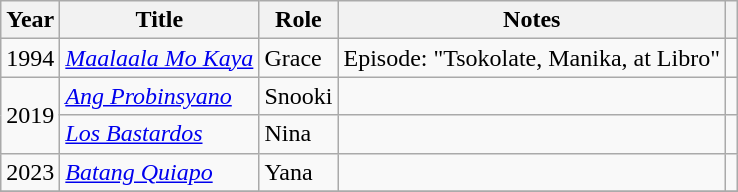<table class="wikitable sortable" >
<tr>
<th>Year</th>
<th>Title</th>
<th>Role</th>
<th class="unsortable">Notes </th>
<th class="unsortable"></th>
</tr>
<tr>
<td>1994</td>
<td><em><a href='#'>Maalaala Mo Kaya</a></em></td>
<td>Grace</td>
<td>Episode: "Tsokolate, Manika, at Libro"</td>
<td></td>
</tr>
<tr>
<td rowspan="2">2019</td>
<td><em><a href='#'>Ang Probinsyano</a></em></td>
<td>Snooki</td>
<td></td>
<td></td>
</tr>
<tr>
<td><em><a href='#'>Los Bastardos</a></em></td>
<td>Nina</td>
<td></td>
<td></td>
</tr>
<tr>
<td>2023</td>
<td><em><a href='#'>Batang Quiapo</a></em></td>
<td>Yana</td>
<td></td>
<td></td>
</tr>
<tr>
</tr>
</table>
